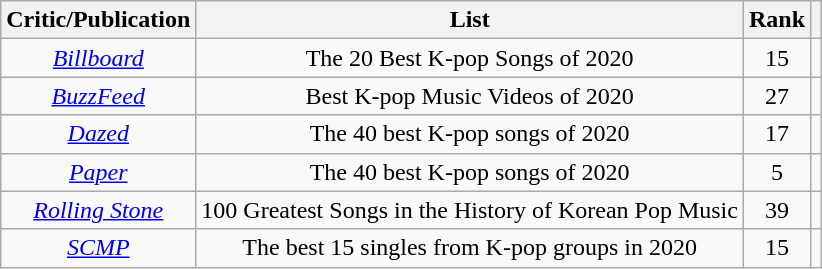<table class="sortable wikitable" style="text-align:center">
<tr>
<th>Critic/Publication</th>
<th>List</th>
<th>Rank</th>
<th class="unsortable"></th>
</tr>
<tr>
<td><em><a href='#'>Billboard</a></em></td>
<td>The 20 Best K-pop Songs of 2020</td>
<td>15</td>
<td></td>
</tr>
<tr>
<td><em><a href='#'>BuzzFeed</a></em></td>
<td>Best K-pop Music Videos of 2020</td>
<td>27</td>
<td></td>
</tr>
<tr>
<td><em><a href='#'>Dazed</a></em></td>
<td>The 40 best K-pop songs of 2020</td>
<td>17</td>
<td></td>
</tr>
<tr>
<td><em><a href='#'>Paper</a></em></td>
<td>The 40 best K-pop songs of 2020</td>
<td>5</td>
<td></td>
</tr>
<tr>
<td><em><a href='#'>Rolling Stone</a></em></td>
<td>100 Greatest Songs in the History of Korean Pop Music</td>
<td>39</td>
<td></td>
</tr>
<tr>
<td><em><a href='#'>SCMP</a></em></td>
<td>The best 15 singles from K-pop groups in 2020</td>
<td>15</td>
<td></td>
</tr>
</table>
